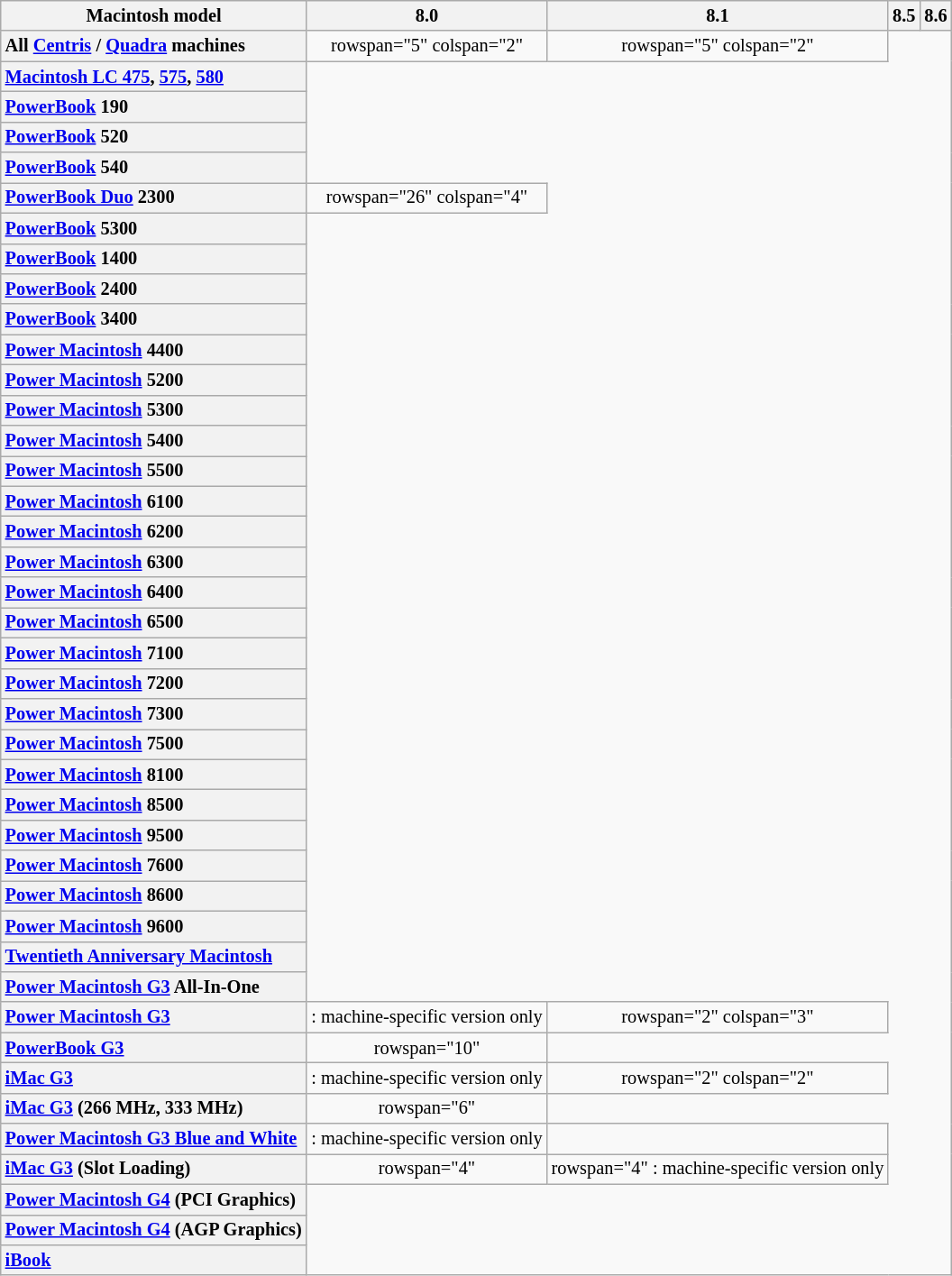<table class="wikitable" style="font-size:85%; text-align:center;">
<tr>
<th style="width:220px">Macintosh model</th>
<th>8.0</th>
<th>8.1</th>
<th>8.5</th>
<th>8.6</th>
</tr>
<tr>
<th style="text-align: left">All <a href='#'>Centris</a> / <a href='#'>Quadra</a> machines</th>
<td>rowspan="5" colspan="2" </td>
<td>rowspan="5" colspan="2" </td>
</tr>
<tr>
<th style="text-align: left"><a href='#'>Macintosh LC 475</a>, <a href='#'>575</a>, <a href='#'>580</a></th>
</tr>
<tr>
<th style="text-align: left"><a href='#'>PowerBook</a> 190</th>
</tr>
<tr>
<th style="text-align: left"><a href='#'>PowerBook</a> 520</th>
</tr>
<tr>
<th style="text-align: left"><a href='#'>PowerBook</a> 540</th>
</tr>
<tr>
<th style="text-align: left"><a href='#'>PowerBook Duo</a> 2300</th>
<td>rowspan="26" colspan="4" </td>
</tr>
<tr>
<th style="text-align: left"><a href='#'>PowerBook</a> 5300</th>
</tr>
<tr>
<th style="text-align: left"><a href='#'>PowerBook</a> 1400</th>
</tr>
<tr>
<th style="text-align: left"><a href='#'>PowerBook</a> 2400</th>
</tr>
<tr>
<th style="text-align: left"><a href='#'>PowerBook</a> 3400</th>
</tr>
<tr>
<th style="text-align: left"><a href='#'>Power Macintosh</a> 4400</th>
</tr>
<tr>
<th style="text-align: left"><a href='#'>Power Macintosh</a> 5200</th>
</tr>
<tr>
<th style="text-align: left"><a href='#'>Power Macintosh</a> 5300</th>
</tr>
<tr>
<th style="text-align: left"><a href='#'>Power Macintosh</a> 5400</th>
</tr>
<tr>
<th style="text-align: left"><a href='#'>Power Macintosh</a> 5500</th>
</tr>
<tr>
<th style="text-align: left"><a href='#'>Power Macintosh</a> 6100</th>
</tr>
<tr>
<th style="text-align: left"><a href='#'>Power Macintosh</a> 6200</th>
</tr>
<tr>
<th style="text-align: left"><a href='#'>Power Macintosh</a> 6300</th>
</tr>
<tr>
<th style="text-align: left"><a href='#'>Power Macintosh</a> 6400</th>
</tr>
<tr>
<th style="text-align: left"><a href='#'>Power Macintosh</a> 6500</th>
</tr>
<tr>
<th style="text-align: left"><a href='#'>Power Macintosh</a> 7100</th>
</tr>
<tr>
<th style="text-align: left"><a href='#'>Power Macintosh</a> 7200</th>
</tr>
<tr>
<th style="text-align: left"><a href='#'>Power Macintosh</a> 7300</th>
</tr>
<tr>
<th style="text-align: left"><a href='#'>Power Macintosh</a> 7500</th>
</tr>
<tr>
<th style="text-align: left"><a href='#'>Power Macintosh</a> 8100</th>
</tr>
<tr>
<th style="text-align: left"><a href='#'>Power Macintosh</a> 8500</th>
</tr>
<tr>
<th style="text-align: left"><a href='#'>Power Macintosh</a> 9500</th>
</tr>
<tr>
<th style="text-align: left"><a href='#'>Power Macintosh</a> 7600</th>
</tr>
<tr>
<th style="text-align: left"><a href='#'>Power Macintosh</a> 8600</th>
</tr>
<tr>
<th style="text-align: left"><a href='#'>Power Macintosh</a> 9600</th>
</tr>
<tr>
<th style="text-align: left"><a href='#'>Twentieth Anniversary Macintosh</a></th>
</tr>
<tr>
<th style="text-align: left"><a href='#'>Power Macintosh G3</a> All-In-One</th>
</tr>
<tr>
<th style="text-align: left"><a href='#'>Power Macintosh G3</a></th>
<td>: machine-specific version only</td>
<td>rowspan="2" colspan="3" </td>
</tr>
<tr>
<th style="text-align: left"><a href='#'>PowerBook G3</a></th>
<td>rowspan="10" </td>
</tr>
<tr>
<th style="text-align: left"><a href='#'>iMac G3</a></th>
<td>: machine-specific version only</td>
<td>rowspan="2" colspan="2" </td>
</tr>
<tr>
<th style="text-align: left"><a href='#'>iMac G3</a> (266 MHz, 333 MHz)</th>
<td>rowspan="6" </td>
</tr>
<tr>
<th style="text-align: left"><a href='#'>Power Macintosh G3 Blue and White</a></th>
<td>: machine-specific version only</td>
<td></td>
</tr>
<tr>
<th style="text-align: left"><a href='#'>iMac G3</a> (Slot Loading)</th>
<td>rowspan="4" </td>
<td>rowspan="4" : machine-specific version only</td>
</tr>
<tr>
<th style="text-align: left"><a href='#'>Power Macintosh G4</a> (PCI Graphics)</th>
</tr>
<tr>
<th style="text-align: left"><a href='#'>Power Macintosh G4</a> (AGP Graphics)</th>
</tr>
<tr>
<th style="text-align: left"><a href='#'>iBook</a></th>
</tr>
</table>
